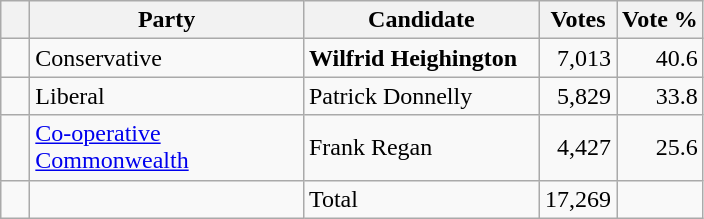<table class="wikitable">
<tr>
<th></th>
<th scope="col" width="175">Party</th>
<th scope="col" width="150">Candidate</th>
<th>Votes</th>
<th>Vote %</th>
</tr>
<tr>
<td>   </td>
<td>Conservative</td>
<td><strong>Wilfrid Heighington</strong></td>
<td align=right>7,013</td>
<td align=right>40.6</td>
</tr>
<tr>
<td>   </td>
<td>Liberal</td>
<td>Patrick Donnelly</td>
<td align=right>5,829</td>
<td align=right>33.8</td>
</tr>
<tr>
<td>   </td>
<td><a href='#'>Co-operative Commonwealth</a></td>
<td>Frank Regan</td>
<td align=right>4,427</td>
<td align=right>25.6</td>
</tr>
<tr>
<td></td>
<td></td>
<td>Total</td>
<td align=right>17,269</td>
<td></td>
</tr>
</table>
